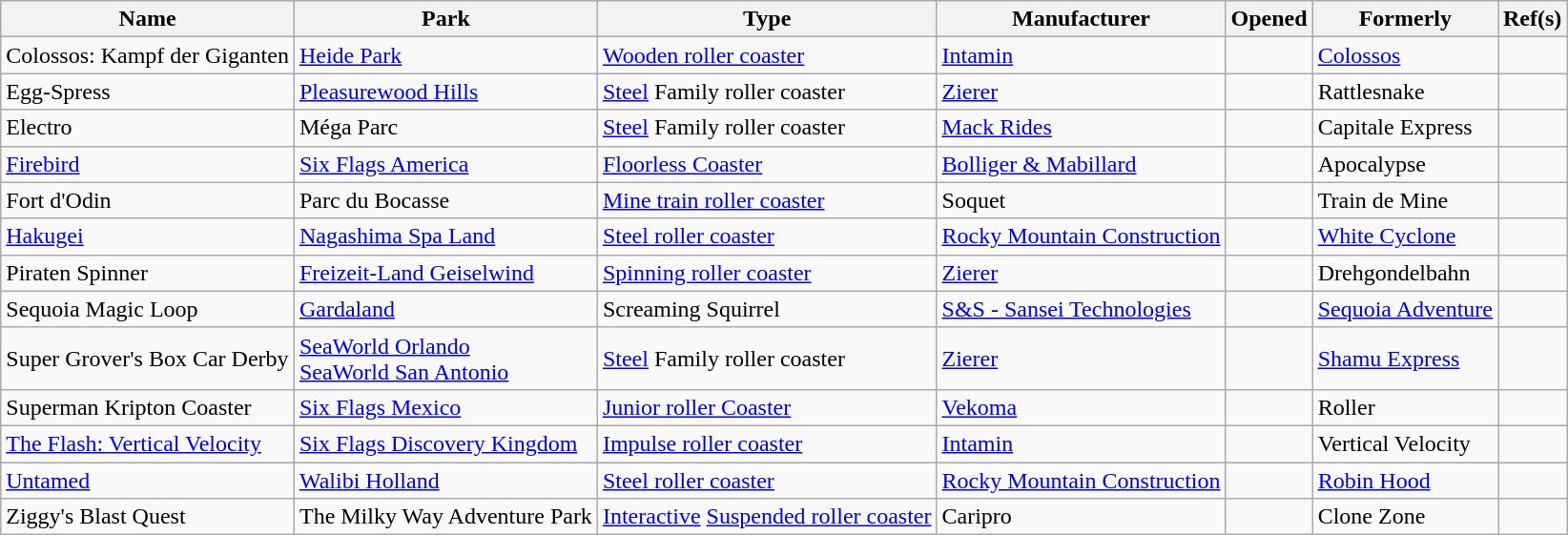<table class="wikitable sortable">
<tr>
<th>Name</th>
<th>Park</th>
<th>Type</th>
<th>Manufacturer</th>
<th>Opened</th>
<th>Formerly</th>
<th class="unsortable">Ref(s)</th>
</tr>
<tr>
<td>Colossos: Kampf der Giganten</td>
<td><a href='#'>Heide Park</a></td>
<td><a href='#'>Wooden roller coaster</a></td>
<td><a href='#'>Intamin</a></td>
<td></td>
<td><a href='#'>Colossos</a></td>
<td></td>
</tr>
<tr>
<td>Egg-Spress</td>
<td><a href='#'>Pleasurewood Hills</a></td>
<td><a href='#'>Steel</a> Family roller coaster</td>
<td><a href='#'>Zierer</a></td>
<td></td>
<td>Rattlesnake</td>
<td></td>
</tr>
<tr>
<td>Electro</td>
<td>Méga Parc</td>
<td><a href='#'>Steel</a> Family roller coaster</td>
<td><a href='#'>Mack Rides</a></td>
<td></td>
<td>Capitale Express</td>
<td></td>
</tr>
<tr>
<td><a href='#'>Firebird</a></td>
<td><a href='#'>Six Flags America</a></td>
<td><a href='#'>Floorless Coaster</a></td>
<td><a href='#'>Bolliger & Mabillard</a></td>
<td></td>
<td>Apocalypse</td>
<td></td>
</tr>
<tr>
<td>Fort d'Odin</td>
<td>Parc du Bocasse</td>
<td><a href='#'>Mine train roller coaster</a></td>
<td>Soquet</td>
<td></td>
<td>Train de Mine</td>
<td></td>
</tr>
<tr>
<td><a href='#'>Hakugei</a></td>
<td><a href='#'>Nagashima Spa Land</a></td>
<td><a href='#'>Steel roller coaster</a></td>
<td><a href='#'>Rocky Mountain Construction</a></td>
<td></td>
<td><a href='#'>White Cyclone</a></td>
<td></td>
</tr>
<tr>
<td>Piraten Spinner</td>
<td><a href='#'>Freizeit-Land Geiselwind</a></td>
<td><a href='#'>Spinning roller coaster</a></td>
<td><a href='#'>Zierer</a></td>
<td></td>
<td>Drehgondelbahn</td>
<td></td>
</tr>
<tr>
<td>Sequoia Magic Loop</td>
<td><a href='#'>Gardaland</a></td>
<td>Screaming Squirrel</td>
<td><a href='#'>S&S - Sansei Technologies</a></td>
<td></td>
<td><a href='#'>Sequoia Adventure</a></td>
<td></td>
</tr>
<tr>
<td>Super Grover's Box Car Derby</td>
<td><a href='#'>SeaWorld Orlando</a><br><a href='#'>SeaWorld San Antonio</a></td>
<td><a href='#'>Steel</a> Family roller coaster</td>
<td><a href='#'>Zierer</a></td>
<td></td>
<td><a href='#'>Shamu Express</a></td>
<td></td>
</tr>
<tr>
<td>Superman Kripton Coaster</td>
<td><a href='#'>Six Flags Mexico</a></td>
<td><a href='#'>Junior roller Coaster</a></td>
<td><a href='#'>Vekoma</a></td>
<td></td>
<td>Roller</td>
<td></td>
</tr>
<tr>
<td><a href='#'>The Flash: Vertical Velocity</a></td>
<td><a href='#'>Six Flags Discovery Kingdom</a></td>
<td><a href='#'>Impulse roller coaster</a></td>
<td><a href='#'>Intamin</a></td>
<td></td>
<td>Vertical Velocity</td>
<td></td>
</tr>
<tr>
<td><a href='#'>Untamed</a></td>
<td><a href='#'>Walibi Holland</a></td>
<td><a href='#'>Steel roller coaster</a></td>
<td><a href='#'>Rocky Mountain Construction</a></td>
<td></td>
<td><a href='#'>Robin Hood</a></td>
<td></td>
</tr>
<tr>
<td>Ziggy's Blast Quest</td>
<td>The Milky Way Adventure Park</td>
<td><a href='#'>Interactive</a> <a href='#'>Suspended roller coaster</a></td>
<td>Caripro</td>
<td></td>
<td>Clone Zone</td>
<td></td>
</tr>
</table>
